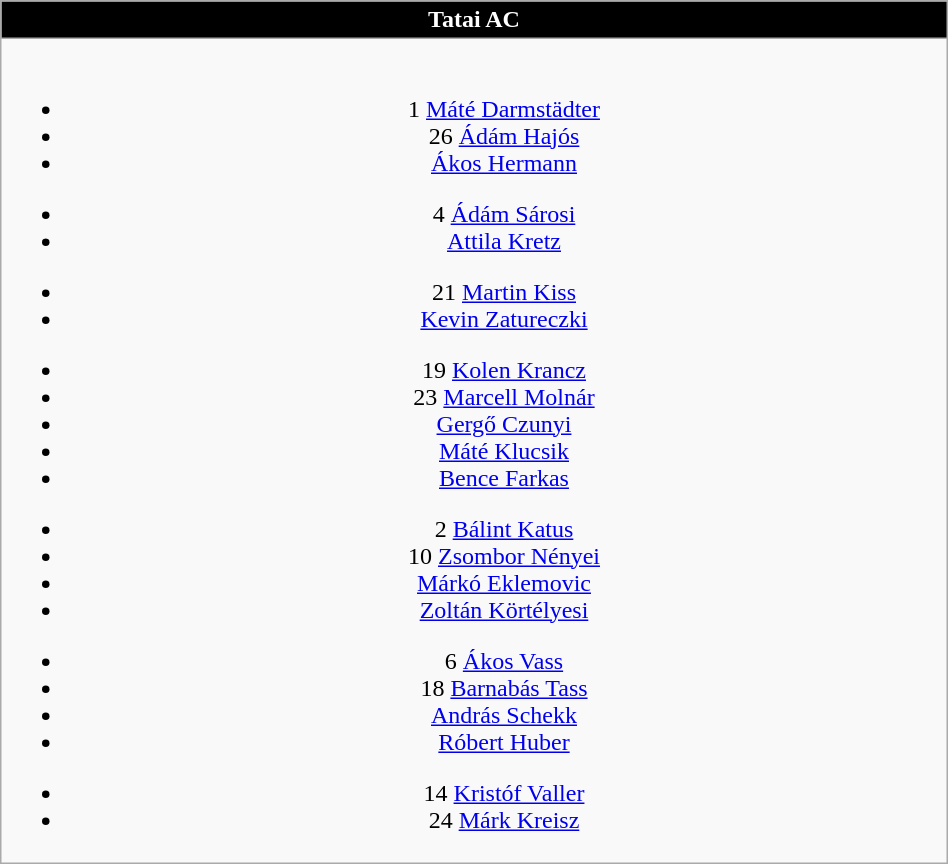<table class="wikitable" style="font-size:100%; text-align:center; width:50%">
<tr>
<th colspan=5 style="background-color:black;color:white;text-align:center;"> Tatai AC</th>
</tr>
<tr>
<td><br>
<ul><li>1  <a href='#'>Máté Darmstädter</a></li><li>26  <a href='#'>Ádám Hajós</a></li><li>  <a href='#'>Ákos Hermann</a></li></ul><ul><li>4  <a href='#'>Ádám Sárosi</a></li><li>  <a href='#'>Attila Kretz</a></li></ul><ul><li>21  <a href='#'>Martin Kiss</a></li><li>  <a href='#'>Kevin Zatureczki</a></li></ul><ul><li>19  <a href='#'>Kolen Krancz</a></li><li>23  <a href='#'>Marcell Molnár</a></li><li>  <a href='#'>Gergő Czunyi</a></li><li>  <a href='#'>Máté Klucsik</a></li><li>  <a href='#'>Bence Farkas</a></li></ul><ul><li>2  <a href='#'>Bálint Katus</a></li><li>10  <a href='#'>Zsombor Nényei</a></li><li>  <a href='#'>Márkó Eklemovic</a></li><li>  <a href='#'>Zoltán Körtélyesi</a></li></ul><ul><li>6  <a href='#'>Ákos Vass</a></li><li>18  <a href='#'>Barnabás Tass</a></li><li>  <a href='#'>András Schekk</a></li><li>  <a href='#'>Róbert Huber</a></li></ul><ul><li>14  <a href='#'>Kristóf Valler</a></li><li>24  <a href='#'>Márk Kreisz</a></li></ul></td>
</tr>
</table>
